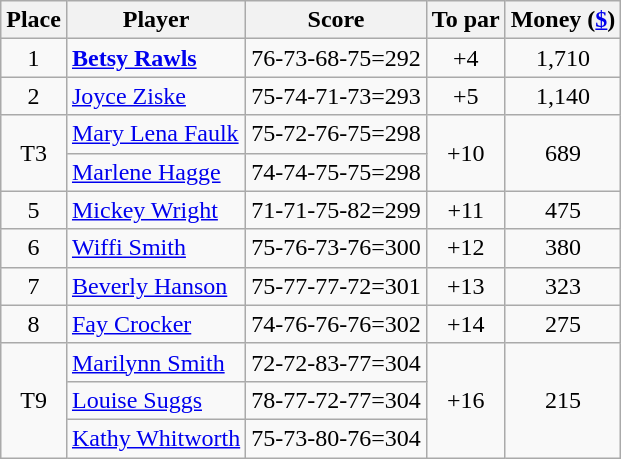<table class=wikitable style="text-align:center">
<tr>
<th>Place</th>
<th>Player</th>
<th>Score</th>
<th>To par</th>
<th>Money (<a href='#'>$</a>)</th>
</tr>
<tr>
<td>1</td>
<td align=left> <strong><a href='#'>Betsy Rawls</a></strong></td>
<td>76-73-68-75=292</td>
<td>+4</td>
<td>1,710</td>
</tr>
<tr>
<td>2</td>
<td align=left> <a href='#'>Joyce Ziske</a></td>
<td>75-74-71-73=293</td>
<td>+5</td>
<td>1,140</td>
</tr>
<tr>
<td rowspan=2>T3</td>
<td align=left> <a href='#'>Mary Lena Faulk</a></td>
<td>75-72-76-75=298</td>
<td rowspan=2>+10</td>
<td rowspan=2>689</td>
</tr>
<tr>
<td align=left> <a href='#'>Marlene Hagge</a></td>
<td>74-74-75-75=298</td>
</tr>
<tr>
<td>5</td>
<td align=left> <a href='#'>Mickey Wright</a></td>
<td>71-71-75-82=299</td>
<td>+11</td>
<td>475</td>
</tr>
<tr>
<td>6</td>
<td align=left> <a href='#'>Wiffi Smith</a></td>
<td>75-76-73-76=300</td>
<td>+12</td>
<td>380</td>
</tr>
<tr>
<td>7</td>
<td align=left> <a href='#'>Beverly Hanson</a></td>
<td>75-77-77-72=301</td>
<td>+13</td>
<td>323</td>
</tr>
<tr>
<td>8</td>
<td align=left> <a href='#'>Fay Crocker</a></td>
<td>74-76-76-76=302</td>
<td>+14</td>
<td>275</td>
</tr>
<tr>
<td rowspan=3>T9</td>
<td align=left> <a href='#'>Marilynn Smith</a></td>
<td>72-72-83-77=304</td>
<td rowspan=3>+16</td>
<td rowspan=3>215</td>
</tr>
<tr>
<td align=left> <a href='#'>Louise Suggs</a></td>
<td>78-77-72-77=304</td>
</tr>
<tr>
<td align=left> <a href='#'>Kathy Whitworth</a></td>
<td>75-73-80-76=304</td>
</tr>
</table>
